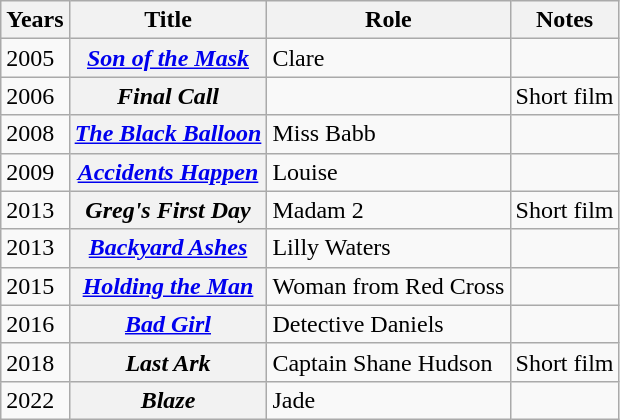<table class="wikitable plainrowheaders sortable">
<tr>
<th>Years</th>
<th>Title</th>
<th>Role</th>
<th class="unsortable">Notes</th>
</tr>
<tr>
<td>2005</td>
<th scope="row"><em><a href='#'>Son of the Mask</a></em></th>
<td>Clare</td>
<td></td>
</tr>
<tr>
<td>2006</td>
<th scope="row"><em>Final Call</em></th>
<td></td>
<td>Short film</td>
</tr>
<tr>
<td>2008</td>
<th scope="row"><em><a href='#'>The Black Balloon</a></em></th>
<td>Miss Babb</td>
<td></td>
</tr>
<tr>
<td>2009</td>
<th scope="row"><em><a href='#'>Accidents Happen</a></em></th>
<td>Louise</td>
<td></td>
</tr>
<tr>
<td>2013</td>
<th scope="row"><em>Greg's First Day</em></th>
<td>Madam 2</td>
<td>Short film</td>
</tr>
<tr>
<td>2013</td>
<th scope="row"><em><a href='#'>Backyard Ashes</a></em></th>
<td>Lilly Waters</td>
<td></td>
</tr>
<tr>
<td>2015</td>
<th scope="row"><em><a href='#'>Holding the Man</a></em></th>
<td>Woman from Red Cross</td>
<td></td>
</tr>
<tr>
<td>2016</td>
<th scope="row"><em><a href='#'>Bad Girl</a></em></th>
<td>Detective Daniels</td>
<td></td>
</tr>
<tr>
<td>2018</td>
<th scope="row"><em>Last Ark</em></th>
<td>Captain Shane Hudson</td>
<td>Short film</td>
</tr>
<tr>
<td>2022</td>
<th><em>Blaze</em></th>
<td>Jade</td>
<td></td>
</tr>
</table>
